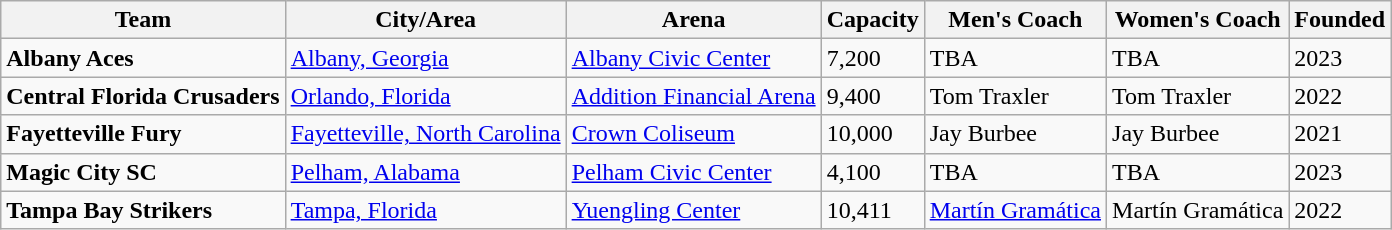<table class="wikitable">
<tr>
<th>Team</th>
<th>City/Area</th>
<th>Arena</th>
<th>Capacity</th>
<th>Men's Coach</th>
<th>Women's Coach</th>
<th>Founded</th>
</tr>
<tr>
<td><strong>Albany Aces</strong></td>
<td><a href='#'>Albany, Georgia</a></td>
<td><a href='#'>Albany Civic Center</a></td>
<td>7,200</td>
<td>TBA</td>
<td>TBA</td>
<td>2023</td>
</tr>
<tr>
<td><strong>Central Florida Crusaders</strong></td>
<td><a href='#'>Orlando, Florida</a></td>
<td><a href='#'>Addition Financial Arena</a></td>
<td>9,400</td>
<td>Tom Traxler</td>
<td>Tom Traxler</td>
<td>2022</td>
</tr>
<tr>
<td><strong>Fayetteville Fury</strong></td>
<td><a href='#'>Fayetteville, North Carolina</a></td>
<td><a href='#'>Crown Coliseum</a></td>
<td>10,000</td>
<td>Jay Burbee</td>
<td>Jay Burbee</td>
<td>2021</td>
</tr>
<tr>
<td><strong>Magic City SC</strong></td>
<td><a href='#'>Pelham, Alabama</a></td>
<td><a href='#'>Pelham Civic Center</a></td>
<td>4,100</td>
<td>TBA</td>
<td>TBA</td>
<td>2023</td>
</tr>
<tr>
<td><strong>Tampa Bay Strikers</strong></td>
<td><a href='#'>Tampa, Florida</a></td>
<td><a href='#'>Yuengling Center</a></td>
<td>10,411</td>
<td><a href='#'>Martín Gramática</a></td>
<td>Martín Gramática</td>
<td>2022</td>
</tr>
</table>
